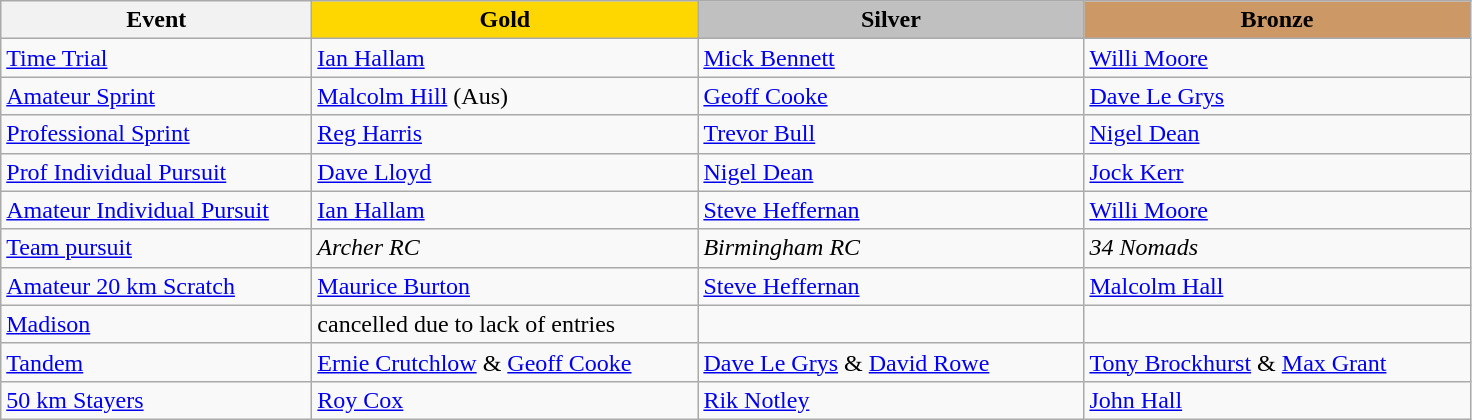<table class="wikitable" style="font-size: 100%">
<tr>
<th width=200>Event</th>
<th width=250 style="background-color: gold;">Gold</th>
<th width=250 style="background-color: silver;">Silver</th>
<th width=250 style="background-color: #cc9966;">Bronze</th>
</tr>
<tr>
<td><a href='#'>Time Trial</a></td>
<td><a href='#'>Ian Hallam</a></td>
<td><a href='#'>Mick Bennett</a></td>
<td><a href='#'>Willi Moore</a></td>
</tr>
<tr>
<td><a href='#'>Amateur Sprint</a></td>
<td><a href='#'>Malcolm Hill</a> (Aus)</td>
<td><a href='#'>Geoff Cooke</a></td>
<td><a href='#'>Dave Le Grys</a></td>
</tr>
<tr>
<td><a href='#'>Professional Sprint</a></td>
<td><a href='#'>Reg Harris</a></td>
<td><a href='#'>Trevor Bull</a></td>
<td><a href='#'>Nigel Dean</a></td>
</tr>
<tr>
<td><a href='#'>Prof Individual Pursuit</a></td>
<td><a href='#'>Dave Lloyd</a></td>
<td><a href='#'>Nigel Dean</a></td>
<td><a href='#'>Jock Kerr</a></td>
</tr>
<tr>
<td><a href='#'>Amateur Individual Pursuit</a></td>
<td><a href='#'>Ian Hallam</a></td>
<td><a href='#'>Steve Heffernan</a></td>
<td><a href='#'>Willi Moore</a></td>
</tr>
<tr>
<td><a href='#'>Team pursuit</a></td>
<td><em>Archer RC</em></td>
<td><em>Birmingham RC</em></td>
<td><em>34 Nomads</em></td>
</tr>
<tr>
<td><a href='#'>Amateur 20 km Scratch</a></td>
<td><a href='#'>Maurice Burton</a></td>
<td><a href='#'>Steve Heffernan</a></td>
<td><a href='#'>Malcolm Hall</a></td>
</tr>
<tr>
<td><a href='#'>Madison</a></td>
<td>cancelled due to lack of entries</td>
<td></td>
<td></td>
</tr>
<tr>
<td><a href='#'>Tandem</a></td>
<td><a href='#'>Ernie Crutchlow</a> & <a href='#'>Geoff Cooke</a></td>
<td><a href='#'>Dave Le Grys</a> & <a href='#'>David Rowe</a></td>
<td><a href='#'>Tony Brockhurst</a> & <a href='#'>Max Grant</a></td>
</tr>
<tr>
<td><a href='#'>50 km Stayers</a></td>
<td><a href='#'>Roy Cox</a></td>
<td><a href='#'>Rik Notley</a></td>
<td><a href='#'>John Hall</a></td>
</tr>
</table>
